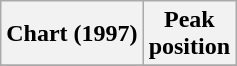<table class="wikitable sortable">
<tr>
<th align="left">Chart (1997)</th>
<th align="center">Peak<br>position</th>
</tr>
<tr>
</tr>
</table>
